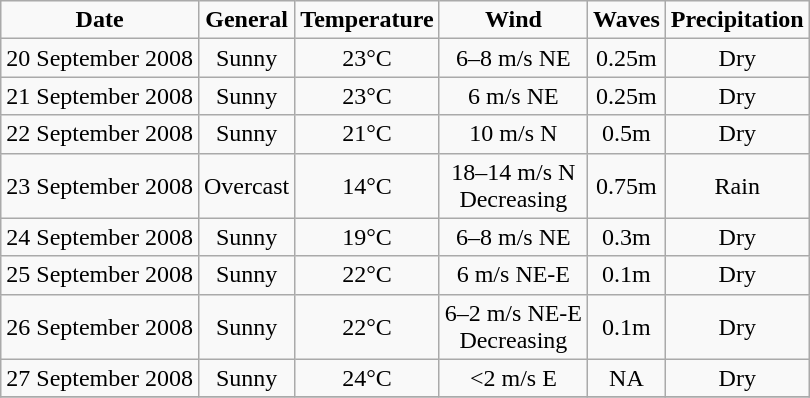<table class="wikitable" style="text-align:center;">
<tr>
<td><strong>Date</strong></td>
<td><strong>General</strong></td>
<td><strong>Temperature</strong></td>
<td><strong>Wind</strong></td>
<td><strong>Waves</strong></td>
<td><strong>Precipitation</strong></td>
</tr>
<tr>
<td>20 September 2008</td>
<td>Sunny</td>
<td>23°C</td>
<td>6–8 m/s NE</td>
<td>0.25m</td>
<td>Dry</td>
</tr>
<tr>
<td>21 September 2008</td>
<td>Sunny</td>
<td>23°C</td>
<td>6 m/s NE</td>
<td>0.25m</td>
<td>Dry</td>
</tr>
<tr>
<td>22 September 2008</td>
<td>Sunny</td>
<td>21°C</td>
<td>10 m/s N</td>
<td>0.5m</td>
<td>Dry</td>
</tr>
<tr>
<td>23 September 2008</td>
<td>Overcast</td>
<td>14°C</td>
<td>18–14 m/s N<br>Decreasing</td>
<td>0.75m</td>
<td>Rain</td>
</tr>
<tr>
<td>24 September 2008</td>
<td>Sunny</td>
<td>19°C</td>
<td>6–8 m/s NE</td>
<td>0.3m</td>
<td>Dry</td>
</tr>
<tr>
<td>25 September 2008</td>
<td>Sunny</td>
<td>22°C</td>
<td>6 m/s NE-E</td>
<td>0.1m</td>
<td>Dry</td>
</tr>
<tr>
<td>26 September 2008</td>
<td>Sunny</td>
<td>22°C</td>
<td>6–2 m/s NE-E<br>Decreasing</td>
<td>0.1m</td>
<td>Dry</td>
</tr>
<tr>
<td>27 September 2008</td>
<td>Sunny</td>
<td>24°C</td>
<td><2 m/s E</td>
<td>NA</td>
<td>Dry</td>
</tr>
<tr>
</tr>
</table>
